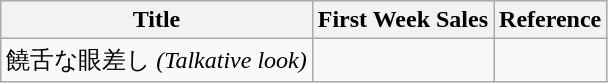<table class="wikitable">
<tr>
<th>Title</th>
<th>First Week Sales</th>
<th>Reference</th>
</tr>
<tr>
<td>饒舌な眼差し <em>(Talkative look)</em> </td>
<td></td>
<td></td>
</tr>
</table>
